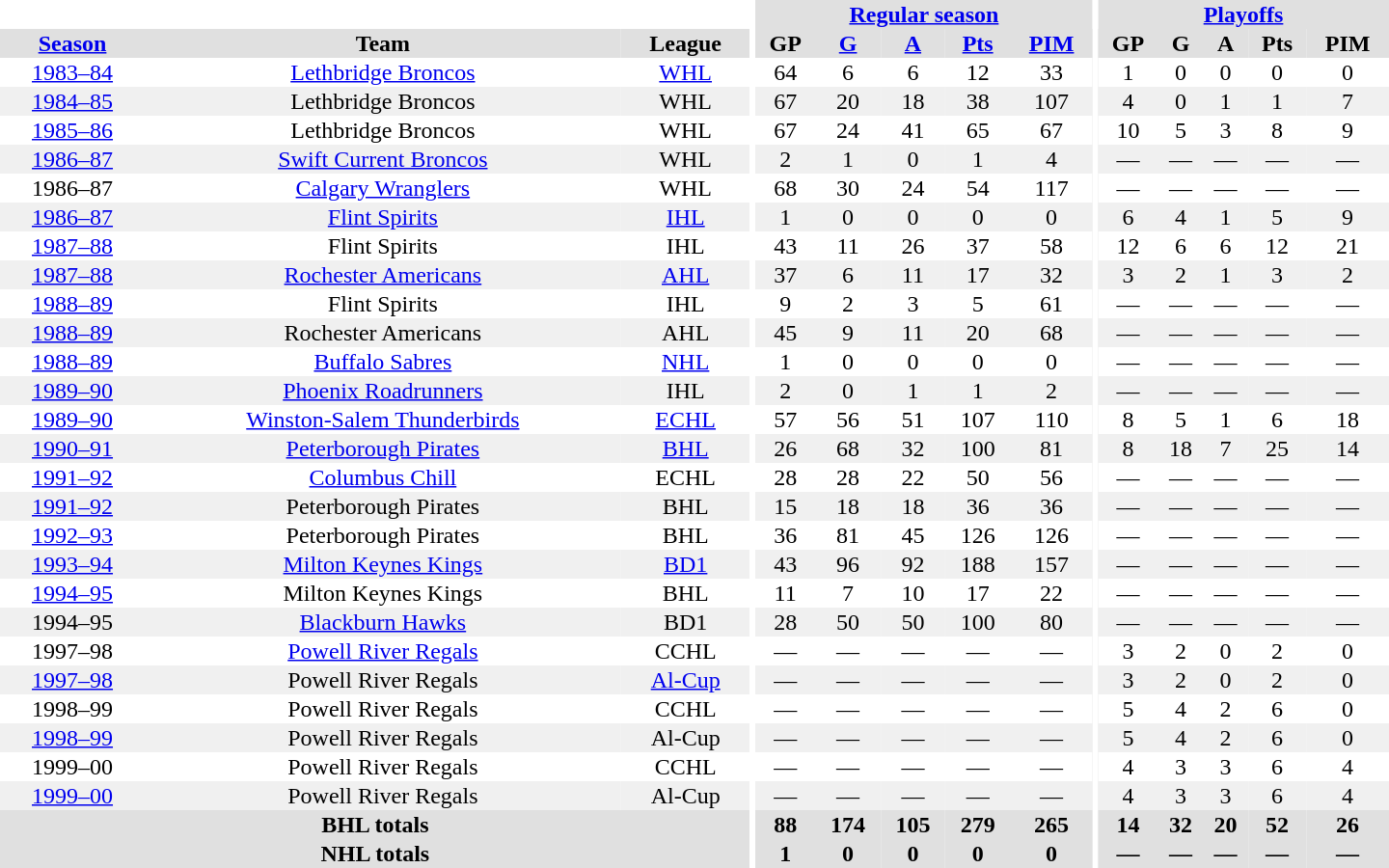<table border="0" cellpadding="1" cellspacing="0" style="text-align:center; width:60em">
<tr bgcolor="#e0e0e0">
<th colspan="3" bgcolor="#ffffff"></th>
<th rowspan="100" bgcolor="#ffffff"></th>
<th colspan="5"><a href='#'>Regular season</a></th>
<th rowspan="100" bgcolor="#ffffff"></th>
<th colspan="5"><a href='#'>Playoffs</a></th>
</tr>
<tr bgcolor="#e0e0e0">
<th><a href='#'>Season</a></th>
<th>Team</th>
<th>League</th>
<th>GP</th>
<th><a href='#'>G</a></th>
<th><a href='#'>A</a></th>
<th><a href='#'>Pts</a></th>
<th><a href='#'>PIM</a></th>
<th>GP</th>
<th>G</th>
<th>A</th>
<th>Pts</th>
<th>PIM</th>
</tr>
<tr>
<td><a href='#'>1983–84</a></td>
<td><a href='#'>Lethbridge Broncos</a></td>
<td><a href='#'>WHL</a></td>
<td>64</td>
<td>6</td>
<td>6</td>
<td>12</td>
<td>33</td>
<td>1</td>
<td>0</td>
<td>0</td>
<td>0</td>
<td>0</td>
</tr>
<tr bgcolor="#f0f0f0">
<td><a href='#'>1984–85</a></td>
<td>Lethbridge Broncos</td>
<td>WHL</td>
<td>67</td>
<td>20</td>
<td>18</td>
<td>38</td>
<td>107</td>
<td>4</td>
<td>0</td>
<td>1</td>
<td>1</td>
<td>7</td>
</tr>
<tr>
<td><a href='#'>1985–86</a></td>
<td>Lethbridge Broncos</td>
<td>WHL</td>
<td>67</td>
<td>24</td>
<td>41</td>
<td>65</td>
<td>67</td>
<td>10</td>
<td>5</td>
<td>3</td>
<td>8</td>
<td>9</td>
</tr>
<tr bgcolor="#f0f0f0">
<td><a href='#'>1986–87</a></td>
<td><a href='#'>Swift Current Broncos</a></td>
<td>WHL</td>
<td>2</td>
<td>1</td>
<td>0</td>
<td>1</td>
<td>4</td>
<td>—</td>
<td>—</td>
<td>—</td>
<td>—</td>
<td>—</td>
</tr>
<tr>
<td>1986–87</td>
<td><a href='#'>Calgary Wranglers</a></td>
<td>WHL</td>
<td>68</td>
<td>30</td>
<td>24</td>
<td>54</td>
<td>117</td>
<td>—</td>
<td>—</td>
<td>—</td>
<td>—</td>
<td>—</td>
</tr>
<tr bgcolor="#f0f0f0">
<td><a href='#'>1986–87</a></td>
<td><a href='#'>Flint Spirits</a></td>
<td><a href='#'>IHL</a></td>
<td>1</td>
<td>0</td>
<td>0</td>
<td>0</td>
<td>0</td>
<td>6</td>
<td>4</td>
<td>1</td>
<td>5</td>
<td>9</td>
</tr>
<tr>
<td><a href='#'>1987–88</a></td>
<td>Flint Spirits</td>
<td>IHL</td>
<td>43</td>
<td>11</td>
<td>26</td>
<td>37</td>
<td>58</td>
<td>12</td>
<td>6</td>
<td>6</td>
<td>12</td>
<td>21</td>
</tr>
<tr bgcolor="#f0f0f0">
<td><a href='#'>1987–88</a></td>
<td><a href='#'>Rochester Americans</a></td>
<td><a href='#'>AHL</a></td>
<td>37</td>
<td>6</td>
<td>11</td>
<td>17</td>
<td>32</td>
<td>3</td>
<td>2</td>
<td>1</td>
<td>3</td>
<td>2</td>
</tr>
<tr>
<td><a href='#'>1988–89</a></td>
<td>Flint Spirits</td>
<td>IHL</td>
<td>9</td>
<td>2</td>
<td>3</td>
<td>5</td>
<td>61</td>
<td>—</td>
<td>—</td>
<td>—</td>
<td>—</td>
<td>—</td>
</tr>
<tr bgcolor="#f0f0f0">
<td><a href='#'>1988–89</a></td>
<td>Rochester Americans</td>
<td>AHL</td>
<td>45</td>
<td>9</td>
<td>11</td>
<td>20</td>
<td>68</td>
<td>—</td>
<td>—</td>
<td>—</td>
<td>—</td>
<td>—</td>
</tr>
<tr>
<td><a href='#'>1988–89</a></td>
<td><a href='#'>Buffalo Sabres</a></td>
<td><a href='#'>NHL</a></td>
<td>1</td>
<td>0</td>
<td>0</td>
<td>0</td>
<td>0</td>
<td>—</td>
<td>—</td>
<td>—</td>
<td>—</td>
<td>—</td>
</tr>
<tr bgcolor="#f0f0f0">
<td><a href='#'>1989–90</a></td>
<td><a href='#'>Phoenix Roadrunners</a></td>
<td>IHL</td>
<td>2</td>
<td>0</td>
<td>1</td>
<td>1</td>
<td>2</td>
<td>—</td>
<td>—</td>
<td>—</td>
<td>—</td>
<td>—</td>
</tr>
<tr>
<td><a href='#'>1989–90</a></td>
<td><a href='#'>Winston-Salem Thunderbirds</a></td>
<td><a href='#'>ECHL</a></td>
<td>57</td>
<td>56</td>
<td>51</td>
<td>107</td>
<td>110</td>
<td>8</td>
<td>5</td>
<td>1</td>
<td>6</td>
<td>18</td>
</tr>
<tr bgcolor="#f0f0f0">
<td><a href='#'>1990–91</a></td>
<td><a href='#'>Peterborough Pirates</a></td>
<td><a href='#'>BHL</a></td>
<td>26</td>
<td>68</td>
<td>32</td>
<td>100</td>
<td>81</td>
<td>8</td>
<td>18</td>
<td>7</td>
<td>25</td>
<td>14</td>
</tr>
<tr>
<td><a href='#'>1991–92</a></td>
<td><a href='#'>Columbus Chill</a></td>
<td>ECHL</td>
<td>28</td>
<td>28</td>
<td>22</td>
<td>50</td>
<td>56</td>
<td>—</td>
<td>—</td>
<td>—</td>
<td>—</td>
<td>—</td>
</tr>
<tr bgcolor="#f0f0f0">
<td><a href='#'>1991–92</a></td>
<td>Peterborough Pirates</td>
<td>BHL</td>
<td>15</td>
<td>18</td>
<td>18</td>
<td>36</td>
<td>36</td>
<td>—</td>
<td>—</td>
<td>—</td>
<td>—</td>
<td>—</td>
</tr>
<tr>
<td><a href='#'>1992–93</a></td>
<td>Peterborough Pirates</td>
<td>BHL</td>
<td>36</td>
<td>81</td>
<td>45</td>
<td>126</td>
<td>126</td>
<td>—</td>
<td>—</td>
<td>—</td>
<td>—</td>
<td>—</td>
</tr>
<tr bgcolor="#f0f0f0">
<td><a href='#'>1993–94</a></td>
<td><a href='#'>Milton Keynes Kings</a></td>
<td><a href='#'>BD1</a></td>
<td>43</td>
<td>96</td>
<td>92</td>
<td>188</td>
<td>157</td>
<td>—</td>
<td>—</td>
<td>—</td>
<td>—</td>
<td>—</td>
</tr>
<tr>
<td><a href='#'>1994–95</a></td>
<td>Milton Keynes Kings</td>
<td>BHL</td>
<td>11</td>
<td>7</td>
<td>10</td>
<td>17</td>
<td>22</td>
<td>—</td>
<td>—</td>
<td>—</td>
<td>—</td>
<td>—</td>
</tr>
<tr bgcolor="#f0f0f0">
<td>1994–95</td>
<td><a href='#'>Blackburn Hawks</a></td>
<td>BD1</td>
<td>28</td>
<td>50</td>
<td>50</td>
<td>100</td>
<td>80</td>
<td>—</td>
<td>—</td>
<td>—</td>
<td>—</td>
<td>—</td>
</tr>
<tr>
<td>1997–98</td>
<td><a href='#'>Powell River Regals</a></td>
<td>CCHL</td>
<td>—</td>
<td>—</td>
<td>—</td>
<td>—</td>
<td>—</td>
<td>3</td>
<td>2</td>
<td>0</td>
<td>2</td>
<td>0</td>
</tr>
<tr bgcolor="#f0f0f0">
<td><a href='#'>1997–98</a></td>
<td>Powell River Regals</td>
<td><a href='#'>Al-Cup</a></td>
<td>—</td>
<td>—</td>
<td>—</td>
<td>—</td>
<td>—</td>
<td>3</td>
<td>2</td>
<td>0</td>
<td>2</td>
<td>0</td>
</tr>
<tr>
<td>1998–99</td>
<td>Powell River Regals</td>
<td>CCHL</td>
<td>—</td>
<td>—</td>
<td>—</td>
<td>—</td>
<td>—</td>
<td>5</td>
<td>4</td>
<td>2</td>
<td>6</td>
<td>0</td>
</tr>
<tr bgcolor="#f0f0f0">
<td><a href='#'>1998–99</a></td>
<td>Powell River Regals</td>
<td>Al-Cup</td>
<td>—</td>
<td>—</td>
<td>—</td>
<td>—</td>
<td>—</td>
<td>5</td>
<td>4</td>
<td>2</td>
<td>6</td>
<td>0</td>
</tr>
<tr>
<td>1999–00</td>
<td>Powell River Regals</td>
<td>CCHL</td>
<td>—</td>
<td>—</td>
<td>—</td>
<td>—</td>
<td>—</td>
<td>4</td>
<td>3</td>
<td>3</td>
<td>6</td>
<td>4</td>
</tr>
<tr bgcolor="#f0f0f0">
<td><a href='#'>1999–00</a></td>
<td>Powell River Regals</td>
<td>Al-Cup</td>
<td>—</td>
<td>—</td>
<td>—</td>
<td>—</td>
<td>—</td>
<td>4</td>
<td>3</td>
<td>3</td>
<td>6</td>
<td>4</td>
</tr>
<tr bgcolor="#e0e0e0">
<th colspan="3">BHL totals</th>
<th>88</th>
<th>174</th>
<th>105</th>
<th>279</th>
<th>265</th>
<th>14</th>
<th>32</th>
<th>20</th>
<th>52</th>
<th>26</th>
</tr>
<tr bgcolor="#e0e0e0">
<th colspan="3">NHL totals</th>
<th>1</th>
<th>0</th>
<th>0</th>
<th>0</th>
<th>0</th>
<th>—</th>
<th>—</th>
<th>—</th>
<th>—</th>
<th>—</th>
</tr>
</table>
